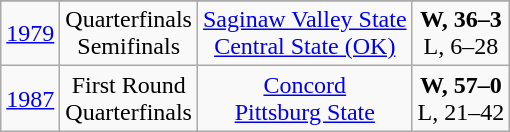<table class="wikitable" style="text-align:center">
<tr>
</tr>
<tr>
<td><a href='#'>1979</a></td>
<td>Quarterfinals<br>Semifinals</td>
<td><a href='#'>Saginaw Valley State</a><br><a href='#'>Central State (OK)</a></td>
<td><strong>W, 36–3</strong><br>L, 6–28</td>
</tr>
<tr>
<td><a href='#'>1987</a></td>
<td>First Round<br>Quarterfinals</td>
<td><a href='#'>Concord</a><br><a href='#'>Pittsburg State</a></td>
<td><strong>W, 57–0</strong><br>L, 21–42</td>
</tr>
</table>
